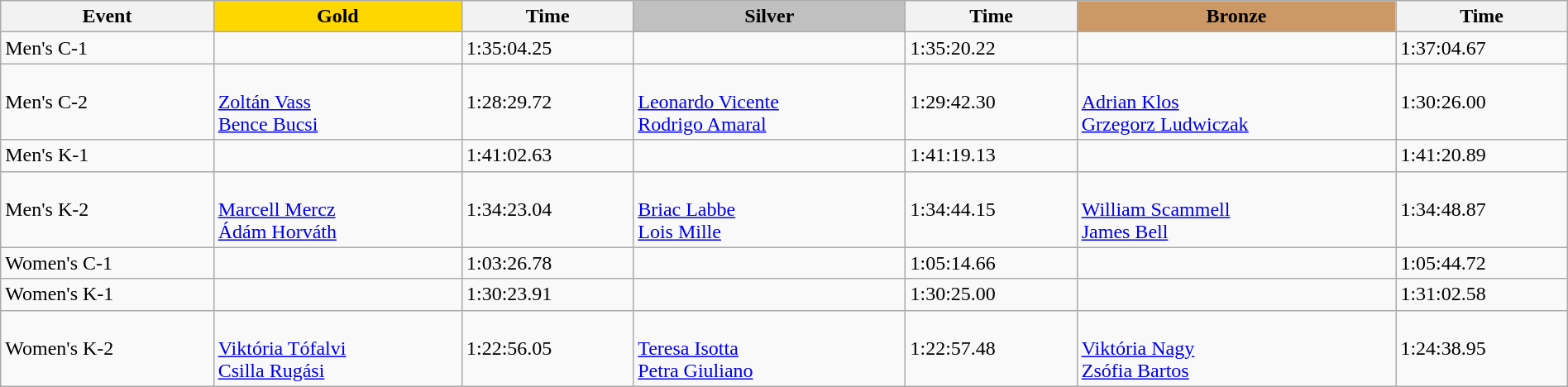<table class="wikitable" width=100%>
<tr>
<th>Event</th>
<td align=center bgcolor="gold"><strong>Gold</strong></td>
<th>Time</th>
<td align=center bgcolor="silver"><strong>Silver</strong></td>
<th>Time</th>
<td align=center bgcolor="CC9966"><strong>Bronze</strong></td>
<th>Time</th>
</tr>
<tr>
<td>Men's C-1</td>
<td></td>
<td>1:35:04.25</td>
<td></td>
<td>1:35:20.22</td>
<td></td>
<td>1:37:04.67</td>
</tr>
<tr>
<td>Men's C-2</td>
<td><br><a href='#'>Zoltán Vass</a><br><a href='#'>Bence Bucsi</a></td>
<td>1:28:29.72</td>
<td><br><a href='#'>Leonardo Vicente</a><br><a href='#'>Rodrigo Amaral</a></td>
<td>1:29:42.30</td>
<td><br><a href='#'>Adrian Klos</a><br><a href='#'>Grzegorz Ludwiczak</a></td>
<td>1:30:26.00</td>
</tr>
<tr>
<td>Men's K-1</td>
<td></td>
<td>1:41:02.63</td>
<td></td>
<td>1:41:19.13</td>
<td></td>
<td>1:41:20.89</td>
</tr>
<tr>
<td>Men's K-2</td>
<td><br><a href='#'>Marcell Mercz</a><br><a href='#'>Ádám Horváth</a></td>
<td>1:34:23.04</td>
<td><br><a href='#'>Briac Labbe</a><br><a href='#'>Lois Mille</a></td>
<td>1:34:44.15</td>
<td><br><a href='#'>William Scammell</a><br><a href='#'>James Bell</a></td>
<td>1:34:48.87</td>
</tr>
<tr>
<td>Women's C-1</td>
<td></td>
<td>1:03:26.78</td>
<td></td>
<td>1:05:14.66</td>
<td></td>
<td>1:05:44.72</td>
</tr>
<tr>
<td>Women's K-1</td>
<td></td>
<td>1:30:23.91</td>
<td></td>
<td>1:30:25.00</td>
<td></td>
<td>1:31:02.58</td>
</tr>
<tr>
<td>Women's K-2</td>
<td><br><a href='#'>Viktória Tófalvi</a><br><a href='#'>Csilla Rugási</a></td>
<td>1:22:56.05</td>
<td><br><a href='#'>Teresa Isotta</a><br><a href='#'>Petra Giuliano</a></td>
<td>1:22:57.48</td>
<td><br><a href='#'>Viktória Nagy</a><br><a href='#'>Zsófia Bartos</a></td>
<td>1:24:38.95</td>
</tr>
</table>
